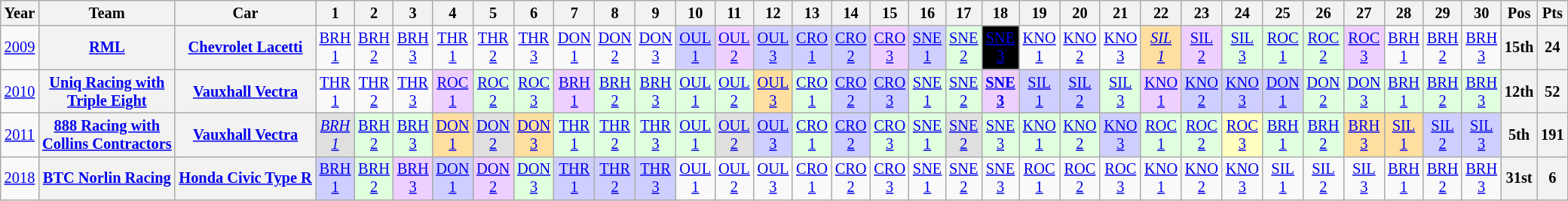<table class="wikitable" style="text-align:center; font-size:85%">
<tr>
<th>Year</th>
<th>Team</th>
<th>Car</th>
<th>1</th>
<th>2</th>
<th>3</th>
<th>4</th>
<th>5</th>
<th>6</th>
<th>7</th>
<th>8</th>
<th>9</th>
<th>10</th>
<th>11</th>
<th>12</th>
<th>13</th>
<th>14</th>
<th>15</th>
<th>16</th>
<th>17</th>
<th>18</th>
<th>19</th>
<th>20</th>
<th>21</th>
<th>22</th>
<th>23</th>
<th>24</th>
<th>25</th>
<th>26</th>
<th>27</th>
<th>28</th>
<th>29</th>
<th>30</th>
<th>Pos</th>
<th>Pts</th>
</tr>
<tr>
<td><a href='#'>2009</a></td>
<th><a href='#'>RML</a></th>
<th nowrap><a href='#'>Chevrolet Lacetti</a></th>
<td><a href='#'>BRH<br>1</a></td>
<td><a href='#'>BRH<br>2</a></td>
<td><a href='#'>BRH<br>3</a></td>
<td><a href='#'>THR<br>1</a></td>
<td><a href='#'>THR<br>2</a></td>
<td><a href='#'>THR<br>3</a></td>
<td><a href='#'>DON<br>1</a></td>
<td><a href='#'>DON<br>2</a></td>
<td><a href='#'>DON<br>3</a></td>
<td style="background:#CFCFFF;"><a href='#'>OUL<br>1</a><br></td>
<td style="background:#EFCFFF;"><a href='#'>OUL<br>2</a><br></td>
<td style="background:#CFCFFF;"><a href='#'>OUL<br>3</a><br></td>
<td style="background:#CFCFFF;"><a href='#'>CRO<br>1</a><br></td>
<td style="background:#CFCFFF;"><a href='#'>CRO<br>2</a><br></td>
<td style="background:#EFCFFF;"><a href='#'>CRO<br>3</a><br></td>
<td style="background:#CFCFFF;"><a href='#'>SNE<br>1</a><br></td>
<td style="background:#DFFFDF;"><a href='#'>SNE<br>2</a><br></td>
<td style="background:#000000; color:white"><a href='#'><span>SNE<br>3</span></a><br></td>
<td><a href='#'>KNO<br>1</a></td>
<td><a href='#'>KNO<br>2</a></td>
<td><a href='#'>KNO<br>3</a></td>
<td style="background:#FFDF9F;"><em><a href='#'>SIL<br>1</a></em><br></td>
<td style="background:#EFCFFF;"><a href='#'>SIL<br>2</a><br></td>
<td style="background:#DFFFDF;"><a href='#'>SIL<br>3</a><br></td>
<td style="background:#DFFFDF;"><a href='#'>ROC<br>1</a><br></td>
<td style="background:#DFFFDF;"><a href='#'>ROC<br>2</a><br></td>
<td style="background:#EFCFFF;"><a href='#'>ROC<br>3</a><br></td>
<td><a href='#'>BRH<br>1</a></td>
<td><a href='#'>BRH<br>2</a></td>
<td><a href='#'>BRH<br>3</a></td>
<th>15th</th>
<th>24</th>
</tr>
<tr>
<td><a href='#'>2010</a></td>
<th nowrap><a href='#'>Uniq Racing with<br>Triple Eight</a></th>
<th nowrap><a href='#'>Vauxhall Vectra</a></th>
<td><a href='#'>THR<br>1</a></td>
<td><a href='#'>THR<br>2</a></td>
<td><a href='#'>THR<br>3</a></td>
<td style="background:#EFCFFF;"><a href='#'>ROC<br>1</a><br></td>
<td style="background:#DFFFDF;"><a href='#'>ROC<br>2</a><br></td>
<td style="background:#DFFFDF;"><a href='#'>ROC<br>3</a><br></td>
<td style="background:#EFCFFF;"><a href='#'>BRH<br>1</a><br></td>
<td style="background:#DFFFDF;"><a href='#'>BRH<br>2</a><br></td>
<td style="background:#DFFFDF;"><a href='#'>BRH<br>3</a><br></td>
<td style="background:#DFFFDF;"><a href='#'>OUL<br>1</a><br></td>
<td style="background:#DFFFDF;"><a href='#'>OUL<br>2</a><br></td>
<td style="background:#FFDF9F;"><a href='#'>OUL<br>3</a><br></td>
<td style="background:#DFFFDF;"><a href='#'>CRO<br>1</a><br></td>
<td style="background:#CFCFFF;"><a href='#'>CRO<br>2</a><br></td>
<td style="background:#CFCFFF;"><a href='#'>CRO<br>3</a><br></td>
<td style="background:#DFFFDF;"><a href='#'>SNE<br>1</a><br></td>
<td style="background:#DFFFDF;"><a href='#'>SNE<br>2</a><br></td>
<td style="background:#EFCFFF;"><strong><a href='#'>SNE<br>3</a></strong><br></td>
<td style="background:#CFCFFF;"><a href='#'>SIL<br>1</a><br></td>
<td style="background:#CFCFFF;"><a href='#'>SIL<br>2</a><br></td>
<td style="background:#DFFFDF;"><a href='#'>SIL<br>3</a><br></td>
<td style="background:#EFCFFF;"><a href='#'>KNO<br>1</a><br></td>
<td style="background:#CFCFFF;"><a href='#'>KNO<br>2</a><br></td>
<td style="background:#CFCFFF;"><a href='#'>KNO<br>3</a><br></td>
<td style="background:#CFCFFF;"><a href='#'>DON<br>1</a><br></td>
<td style="background:#DFFFDF;"><a href='#'>DON<br>2</a><br></td>
<td style="background:#DFFFDF;"><a href='#'>DON<br>3</a><br></td>
<td style="background:#DFFFDF;"><a href='#'>BRH<br>1</a><br></td>
<td style="background:#DFFFDF;"><a href='#'>BRH<br>2</a><br></td>
<td style="background:#DFFFDF;"><a href='#'>BRH<br>3</a><br></td>
<th>12th</th>
<th>52</th>
</tr>
<tr>
<td><a href='#'>2011</a></td>
<th nowrap><a href='#'>888 Racing with<br>Collins Contractors</a></th>
<th nowrap><a href='#'>Vauxhall Vectra</a></th>
<td style="background:#DFDFDF;"><em><a href='#'>BRH<br>1</a></em><br></td>
<td style="background:#DFFFDF;"><a href='#'>BRH<br>2</a><br></td>
<td style="background:#DFFFDF;"><a href='#'>BRH<br>3</a><br></td>
<td style="background:#FFDF9F;"><a href='#'>DON<br>1</a><br></td>
<td style="background:#DFDFDF;"><a href='#'>DON<br>2</a><br></td>
<td style="background:#FFDF9F;"><a href='#'>DON<br>3</a><br></td>
<td style="background:#DFFFDF;"><a href='#'>THR<br>1</a><br></td>
<td style="background:#DFFFDF;"><a href='#'>THR<br>2</a><br></td>
<td style="background:#DFFFDF;"><a href='#'>THR<br>3</a><br></td>
<td style="background:#DFFFDF;"><a href='#'>OUL<br>1</a><br></td>
<td style="background:#DFDFDF;"><a href='#'>OUL<br>2</a><br></td>
<td style="background:#CFCFFF;"><a href='#'>OUL<br>3</a><br></td>
<td style="background:#DFFFDF;"><a href='#'>CRO<br>1</a><br></td>
<td style="background:#CFCFFF;"><a href='#'>CRO<br>2</a><br></td>
<td style="background:#DFFFDF;"><a href='#'>CRO<br>3</a><br></td>
<td style="background:#DFFFDF;"><a href='#'>SNE<br>1</a><br></td>
<td style="background:#DFDFDF;"><a href='#'>SNE<br>2</a><br></td>
<td style="background:#DFFFDF;"><a href='#'>SNE<br>3</a><br></td>
<td style="background:#DFFFDF;"><a href='#'>KNO<br>1</a><br></td>
<td style="background:#DFFFDF;"><a href='#'>KNO<br>2</a><br></td>
<td style="background:#CFCFFF;"><a href='#'>KNO<br>3</a><br></td>
<td style="background:#DFFFDF;"><a href='#'>ROC<br>1</a><br></td>
<td style="background:#DFFFDF;"><a href='#'>ROC<br>2</a><br></td>
<td style="background:#FFFFBF;"><a href='#'>ROC<br>3</a><br></td>
<td style="background:#DFFFDF;"><a href='#'>BRH<br>1</a><br></td>
<td style="background:#DFFFDF;"><a href='#'>BRH<br>2</a><br></td>
<td style="background:#FFDF9F;"><a href='#'>BRH<br>3</a><br></td>
<td style="background:#FFDF9F;"><a href='#'>SIL<br>1</a><br></td>
<td style="background:#CFCFFF;"><a href='#'>SIL<br>2</a><br></td>
<td style="background:#CFCFFF;"><a href='#'>SIL<br>3</a><br></td>
<th>5th</th>
<th>191</th>
</tr>
<tr>
<td><a href='#'>2018</a></td>
<th nowrap><a href='#'>BTC Norlin Racing</a></th>
<th nowrap><a href='#'>Honda Civic Type R</a></th>
<td style="background:#CFCFFF;"><a href='#'>BRH<br>1</a><br></td>
<td style="background:#DFFFDF;"><a href='#'>BRH<br>2</a><br></td>
<td style="background:#EFCFFF;"><a href='#'>BRH<br>3</a><br></td>
<td style="background:#CFCFFF;"><a href='#'>DON<br>1</a><br></td>
<td style="background:#EFCFFF;"><a href='#'>DON<br>2</a><br></td>
<td style="background:#DFFFDF;"><a href='#'>DON<br>3</a><br></td>
<td style="background:#CFCFFF;"><a href='#'>THR<br>1</a><br></td>
<td style="background:#CFCFFF;"><a href='#'>THR<br>2</a><br></td>
<td style="background:#CFCFFF;"><a href='#'>THR<br>3</a><br></td>
<td><a href='#'>OUL<br>1</a></td>
<td><a href='#'>OUL<br>2</a></td>
<td><a href='#'>OUL<br>3</a></td>
<td><a href='#'>CRO<br>1</a></td>
<td><a href='#'>CRO<br>2</a></td>
<td><a href='#'>CRO<br>3</a></td>
<td><a href='#'>SNE<br>1</a></td>
<td><a href='#'>SNE<br>2</a></td>
<td><a href='#'>SNE<br>3</a></td>
<td><a href='#'>ROC<br>1</a></td>
<td><a href='#'>ROC<br>2</a></td>
<td><a href='#'>ROC<br>3</a></td>
<td><a href='#'>KNO<br>1</a></td>
<td><a href='#'>KNO<br>2</a></td>
<td><a href='#'>KNO<br>3</a></td>
<td><a href='#'>SIL<br>1</a></td>
<td><a href='#'>SIL<br>2</a></td>
<td><a href='#'>SIL<br>3</a></td>
<td><a href='#'>BRH<br>1</a></td>
<td><a href='#'>BRH<br>2</a></td>
<td><a href='#'>BRH<br>3</a></td>
<th>31st</th>
<th>6</th>
</tr>
</table>
